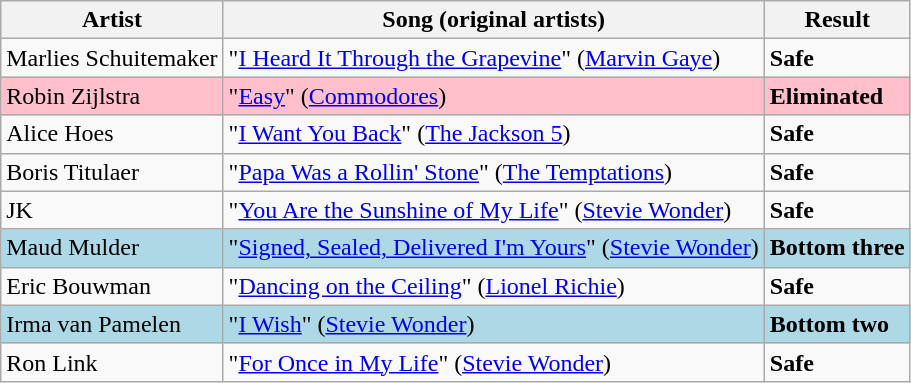<table class=wikitable>
<tr>
<th>Artist</th>
<th>Song (original artists)</th>
<th>Result</th>
</tr>
<tr>
<td>Marlies Schuitemaker</td>
<td>"<a href='#'>I Heard It Through the Grapevine</a>" (<a href='#'>Marvin Gaye</a>)</td>
<td><strong>Safe</strong></td>
</tr>
<tr style="background:pink;">
<td>Robin Zijlstra</td>
<td>"<a href='#'>Easy</a>" (<a href='#'>Commodores</a>)</td>
<td><strong>Eliminated</strong></td>
</tr>
<tr>
<td>Alice Hoes</td>
<td>"<a href='#'>I Want You Back</a>" (<a href='#'>The Jackson 5</a>)</td>
<td><strong>Safe</strong></td>
</tr>
<tr>
<td>Boris Titulaer</td>
<td>"<a href='#'>Papa Was a Rollin' Stone</a>" (<a href='#'>The Temptations</a>)</td>
<td><strong>Safe</strong></td>
</tr>
<tr>
<td>JK</td>
<td>"<a href='#'>You Are the Sunshine of My Life</a>" (<a href='#'>Stevie Wonder</a>)</td>
<td><strong>Safe</strong></td>
</tr>
<tr style="background:lightblue;">
<td>Maud Mulder</td>
<td>"<a href='#'>Signed, Sealed, Delivered I'm Yours</a>" (<a href='#'>Stevie Wonder</a>)</td>
<td><strong>Bottom three</strong></td>
</tr>
<tr>
<td>Eric Bouwman</td>
<td>"<a href='#'>Dancing on the Ceiling</a>" (<a href='#'>Lionel Richie</a>)</td>
<td><strong>Safe</strong></td>
</tr>
<tr style="background:lightblue;">
<td>Irma van Pamelen</td>
<td>"<a href='#'>I Wish</a>" (<a href='#'>Stevie Wonder</a>)</td>
<td><strong>Bottom two</strong></td>
</tr>
<tr>
<td>Ron Link</td>
<td>"<a href='#'>For Once in My Life</a>" (<a href='#'>Stevie Wonder</a>)</td>
<td><strong>Safe</strong></td>
</tr>
</table>
